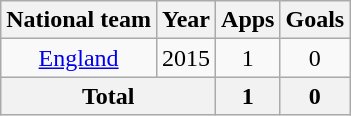<table class=wikitable style="text-align:center">
<tr>
<th>National team</th>
<th>Year</th>
<th>Apps</th>
<th>Goals</th>
</tr>
<tr>
<td><a href='#'>England</a></td>
<td>2015</td>
<td>1</td>
<td>0</td>
</tr>
<tr>
<th colspan=2>Total</th>
<th>1</th>
<th>0</th>
</tr>
</table>
